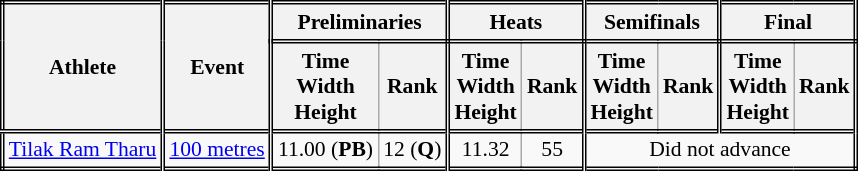<table class=wikitable style="font-size:90%; border: double;">
<tr>
<th rowspan="2" style="border-right:double">Athlete</th>
<th rowspan="2" style="border-right:double">Event</th>
<th colspan="2" style="border-right:double; border-bottom:double;">Preliminaries</th>
<th colspan="2" style="border-right:double; border-bottom:double;">Heats</th>
<th colspan="2" style="border-right:double; border-bottom:double;">Semifinals</th>
<th colspan="2" style="border-right:double; border-bottom:double;">Final</th>
</tr>
<tr>
<th>Time<br>Width<br>Height</th>
<th style="border-right:double">Rank</th>
<th>Time<br>Width<br>Height</th>
<th style="border-right:double">Rank</th>
<th>Time<br>Width<br>Height</th>
<th style="border-right:double">Rank</th>
<th>Time<br>Width<br>Height</th>
<th style="border-right:double">Rank</th>
</tr>
<tr style="border-top: double;">
<td style="border-right:double"><a href='#'>Tilak Ram Tharu</a></td>
<td style="border-right:double"><a href='#'>100 metres</a></td>
<td align=center>11.00 (<strong>PB</strong>)</td>
<td align=center style="border-right:double">12 (<strong>Q</strong>)</td>
<td align=center>11.32</td>
<td align=center style="border-right:double">55</td>
<td colspan="4" align=center>Did not advance</td>
</tr>
</table>
